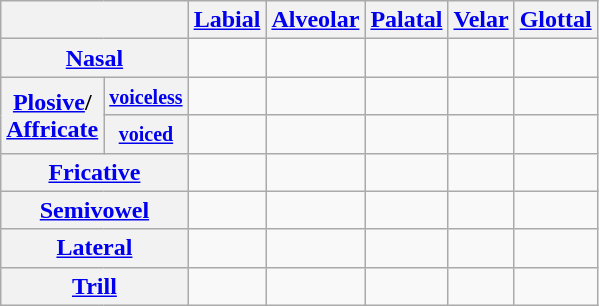<table class="wikitable" style=text-align:center>
<tr>
<th colspan=2></th>
<th><a href='#'>Labial</a></th>
<th><a href='#'>Alveolar</a></th>
<th><a href='#'>Palatal</a></th>
<th><a href='#'>Velar</a></th>
<th><a href='#'>Glottal</a></th>
</tr>
<tr>
<th colspan=2><a href='#'>Nasal</a></th>
<td></td>
<td></td>
<td></td>
<td></td>
<td></td>
</tr>
<tr>
<th rowspan=2><a href='#'>Plosive</a>/<br><a href='#'>Affricate</a></th>
<th><small><a href='#'>voiceless</a></small></th>
<td></td>
<td></td>
<td></td>
<td></td>
<td></td>
</tr>
<tr>
<th><small><a href='#'>voiced</a></small></th>
<td></td>
<td></td>
<td></td>
<td></td>
<td></td>
</tr>
<tr>
<th colspan=2><a href='#'>Fricative</a></th>
<td></td>
<td></td>
<td></td>
<td></td>
<td></td>
</tr>
<tr>
<th colspan=2><a href='#'>Semivowel</a></th>
<td></td>
<td></td>
<td></td>
<td></td>
<td></td>
</tr>
<tr>
<th colspan=2><a href='#'>Lateral</a></th>
<td></td>
<td></td>
<td></td>
<td></td>
<td></td>
</tr>
<tr>
<th colspan=2><a href='#'>Trill</a></th>
<td></td>
<td></td>
<td></td>
<td></td>
<td></td>
</tr>
</table>
